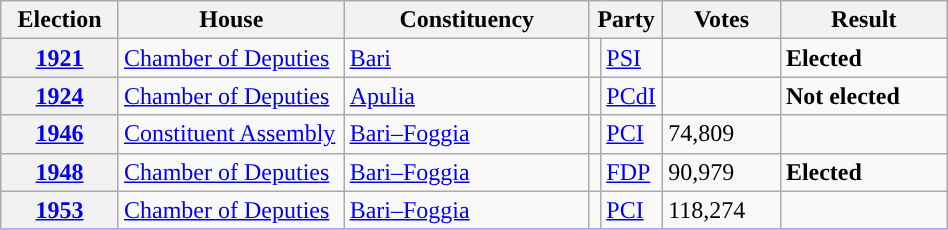<table class=wikitable style="width:50%; border:1px #AAAAFF solid">
<tr>
<th width=12%>Election</th>
<th width=23%>House</th>
<th width=25%>Constituency</th>
<th width=5% colspan="2">Party</th>
<th width=12%>Votes</th>
<th width=17%>Result</th>
</tr>
<tr>
<th><a href='#'>1921</a></th>
<td><a href='#'>Chamber of Deputies</a></td>
<td><a href='#'>Bari</a></td>
<td></td>
<td><a href='#'>PSI</a></td>
<td></td>
<td> <strong>Elected</strong></td>
</tr>
<tr>
<th><a href='#'>1924</a></th>
<td><a href='#'>Chamber of Deputies</a></td>
<td><a href='#'>Apulia</a></td>
<td></td>
<td><a href='#'>PCdI</a></td>
<td></td>
<td> <strong>Not elected</strong></td>
</tr>
<tr>
<th><a href='#'>1946</a></th>
<td><a href='#'>Constituent Assembly</a></td>
<td><a href='#'>Bari–Foggia</a></td>
<td></td>
<td><a href='#'>PCI</a></td>
<td>74,809</td>
<td></td>
</tr>
<tr>
<th><a href='#'>1948</a></th>
<td><a href='#'>Chamber of Deputies</a></td>
<td><a href='#'>Bari–Foggia</a></td>
<td></td>
<td><a href='#'>FDP</a></td>
<td>90,979</td>
<td> <strong>Elected</strong></td>
</tr>
<tr>
<th><a href='#'>1953</a></th>
<td><a href='#'>Chamber of Deputies</a></td>
<td><a href='#'>Bari–Foggia</a></td>
<td></td>
<td><a href='#'>PCI</a></td>
<td>118,274</td>
<td></td>
</tr>
<tr>
</tr>
</table>
